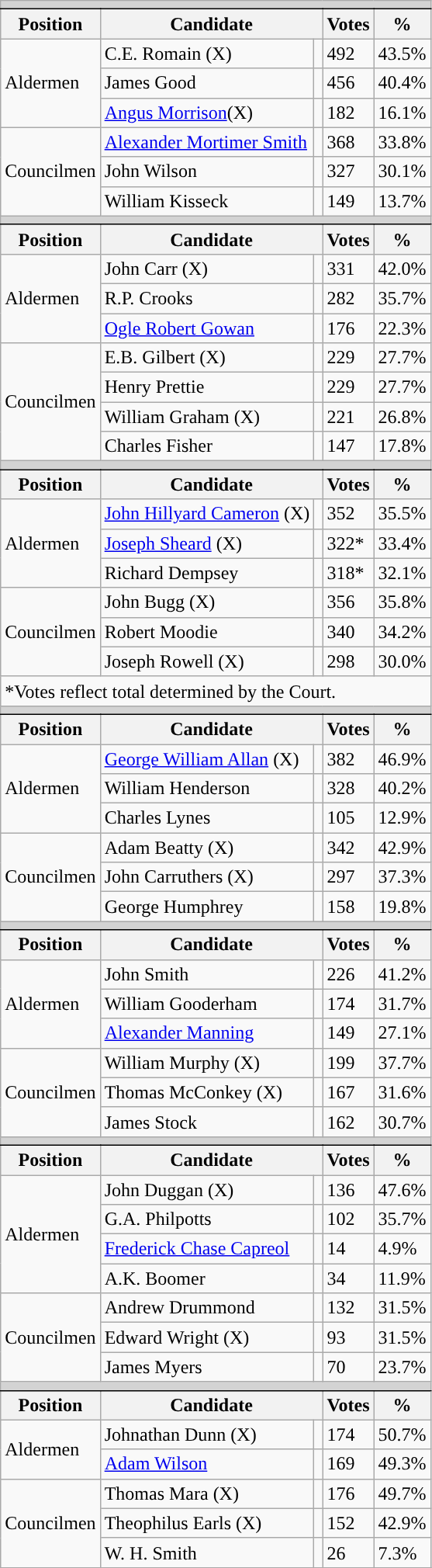<table class=wikitable>
<tr>
<td colspan="7" style="border-bottom:1px solid black;background:lightgrey;"></td>
</tr>
<tr>
<th>Position</th>
<th colspan="2">Candidate</th>
<th>Votes</th>
<th>%</th>
</tr>
<tr>
<td rowspan=3>Aldermen</td>
<td>C.E. Romain (X)</td>
<td></td>
<td>492</td>
<td>43.5%</td>
</tr>
<tr>
<td>James Good</td>
<td></td>
<td>456</td>
<td>40.4%</td>
</tr>
<tr>
<td><a href='#'>Angus Morrison</a>(X)</td>
<td></td>
<td>182</td>
<td>16.1%</td>
</tr>
<tr>
<td rowspan=3>Councilmen</td>
<td><a href='#'>Alexander Mortimer Smith</a></td>
<td></td>
<td>368</td>
<td>33.8%</td>
</tr>
<tr>
<td>John Wilson</td>
<td></td>
<td>327</td>
<td>30.1%</td>
</tr>
<tr>
<td>William Kisseck</td>
<td></td>
<td>149</td>
<td>13.7%</td>
</tr>
<tr>
<td colspan="7" style="border-bottom:1px solid black;background:lightgrey;"></td>
</tr>
<tr>
<th>Position</th>
<th colspan="2">Candidate</th>
<th>Votes</th>
<th>%</th>
</tr>
<tr>
<td rowspan=3>Aldermen</td>
<td>John Carr (X)</td>
<td></td>
<td>331</td>
<td>42.0%</td>
</tr>
<tr>
<td>R.P. Crooks</td>
<td></td>
<td>282</td>
<td>35.7%</td>
</tr>
<tr>
<td><a href='#'>Ogle Robert Gowan</a></td>
<td></td>
<td>176</td>
<td>22.3%</td>
</tr>
<tr>
<td rowspan=4>Councilmen</td>
<td>E.B. Gilbert (X)</td>
<td></td>
<td>229</td>
<td>27.7%</td>
</tr>
<tr>
<td>Henry Prettie</td>
<td></td>
<td>229</td>
<td>27.7%</td>
</tr>
<tr>
<td>William Graham (X)</td>
<td></td>
<td>221</td>
<td>26.8%</td>
</tr>
<tr>
<td>Charles Fisher</td>
<td></td>
<td>147</td>
<td>17.8%</td>
</tr>
<tr>
<td colspan="7" style="border-bottom:1px solid black;background:lightgrey;"></td>
</tr>
<tr>
<th>Position</th>
<th colspan="2">Candidate</th>
<th>Votes</th>
<th>%</th>
</tr>
<tr>
<td rowspan=3>Aldermen</td>
<td><a href='#'>John Hillyard Cameron</a> (X)</td>
<td></td>
<td>352</td>
<td>35.5%</td>
</tr>
<tr>
<td><a href='#'>Joseph Sheard</a> (X)</td>
<td></td>
<td>322*</td>
<td>33.4%</td>
</tr>
<tr>
<td>Richard Dempsey</td>
<td></td>
<td>318*</td>
<td>32.1%</td>
</tr>
<tr>
<td rowspan=3>Councilmen</td>
<td>John Bugg (X)</td>
<td></td>
<td>356</td>
<td>35.8%</td>
</tr>
<tr>
<td>Robert Moodie</td>
<td></td>
<td>340</td>
<td>34.2%</td>
</tr>
<tr>
<td>Joseph Rowell (X)</td>
<td></td>
<td>298</td>
<td>30.0%</td>
</tr>
<tr>
<td colspan=6>*Votes reflect total determined by the Court.</td>
</tr>
<tr>
<td colspan="7" style="border-bottom:1px solid black;background:lightgrey;"></td>
</tr>
<tr>
<th>Position</th>
<th colspan="2">Candidate</th>
<th>Votes</th>
<th>%</th>
</tr>
<tr>
<td rowspan=3>Aldermen</td>
<td><a href='#'>George William Allan</a> (X)</td>
<td></td>
<td>382</td>
<td>46.9%</td>
</tr>
<tr>
<td>William Henderson</td>
<td></td>
<td>328</td>
<td>40.2%</td>
</tr>
<tr>
<td>Charles Lynes</td>
<td></td>
<td>105</td>
<td>12.9%</td>
</tr>
<tr>
<td rowspan=3>Councilmen</td>
<td>Adam Beatty (X)</td>
<td></td>
<td>342</td>
<td>42.9%</td>
</tr>
<tr>
<td>John Carruthers (X)</td>
<td></td>
<td>297</td>
<td>37.3%</td>
</tr>
<tr>
<td>George Humphrey</td>
<td></td>
<td>158</td>
<td>19.8%</td>
</tr>
<tr>
<td colspan="7" style="border-bottom:1px solid black;background:lightgrey;"></td>
</tr>
<tr>
<th>Position</th>
<th colspan="2">Candidate</th>
<th>Votes</th>
<th>%</th>
</tr>
<tr>
<td rowspan=3>Aldermen</td>
<td>John Smith</td>
<td></td>
<td>226</td>
<td>41.2%</td>
</tr>
<tr>
<td>William Gooderham</td>
<td></td>
<td>174</td>
<td>31.7%</td>
</tr>
<tr>
<td><a href='#'>Alexander Manning</a></td>
<td></td>
<td>149</td>
<td>27.1%</td>
</tr>
<tr>
<td rowspan=3>Councilmen</td>
<td>William Murphy (X)</td>
<td></td>
<td>199</td>
<td>37.7%</td>
</tr>
<tr>
<td>Thomas McConkey (X)</td>
<td></td>
<td>167</td>
<td>31.6%</td>
</tr>
<tr>
<td>James Stock</td>
<td></td>
<td>162</td>
<td>30.7%</td>
</tr>
<tr>
<td colspan="7" style="border-bottom:1px solid black;background:lightgrey;"></td>
</tr>
<tr>
<th>Position</th>
<th colspan="2">Candidate</th>
<th>Votes</th>
<th>%</th>
</tr>
<tr>
<td rowspan=4>Aldermen</td>
<td>John Duggan (X)</td>
<td></td>
<td>136</td>
<td>47.6%</td>
</tr>
<tr>
<td>G.A. Philpotts</td>
<td></td>
<td>102</td>
<td>35.7%</td>
</tr>
<tr>
<td><a href='#'>Frederick Chase Capreol</a></td>
<td></td>
<td>14</td>
<td>4.9%</td>
</tr>
<tr>
<td>A.K. Boomer</td>
<td></td>
<td>34</td>
<td>11.9%</td>
</tr>
<tr>
<td rowspan=3>Councilmen</td>
<td>Andrew Drummond</td>
<td></td>
<td>132</td>
<td>31.5%</td>
</tr>
<tr>
<td>Edward Wright (X)</td>
<td></td>
<td>93</td>
<td>31.5%</td>
</tr>
<tr>
<td>James Myers</td>
<td></td>
<td>70</td>
<td>23.7%</td>
</tr>
<tr>
<td colspan="7" style="border-bottom:1px solid black;background:lightgrey;"></td>
</tr>
<tr>
<th>Position</th>
<th colspan="2">Candidate</th>
<th>Votes</th>
<th>%</th>
</tr>
<tr>
<td rowspan=2>Aldermen</td>
<td>Johnathan Dunn (X)</td>
<td></td>
<td>174</td>
<td>50.7%</td>
</tr>
<tr>
<td><a href='#'>Adam Wilson</a></td>
<td></td>
<td>169</td>
<td>49.3%</td>
</tr>
<tr>
<td rowspan=3>Councilmen</td>
<td>Thomas Mara (X)</td>
<td></td>
<td>176</td>
<td>49.7%</td>
</tr>
<tr>
<td>Theophilus Earls (X)</td>
<td></td>
<td>152</td>
<td>42.9%</td>
</tr>
<tr>
<td>W. H. Smith</td>
<td></td>
<td>26</td>
<td>7.3%</td>
</tr>
<tr>
</tr>
</table>
